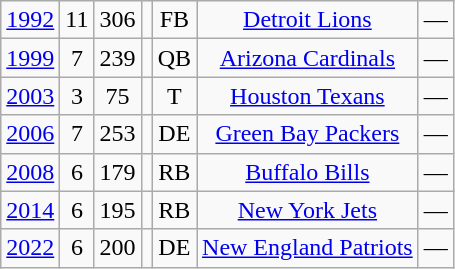<table class="wikitable">
<tr>
<td align="center"><a href='#'>1992</a></td>
<td align="center">11</td>
<td align="center">306</td>
<td align="center"></td>
<td align="center">FB</td>
<td align="center"><a href='#'>Detroit Lions</a></td>
<td align="center">—</td>
</tr>
<tr>
<td align="center"><a href='#'>1999</a></td>
<td align="center">7</td>
<td align="center">239</td>
<td align="center"></td>
<td align="center">QB</td>
<td align="center"><a href='#'>Arizona Cardinals</a></td>
<td align="center">—</td>
</tr>
<tr>
<td align="center"><a href='#'>2003</a></td>
<td align="center">3</td>
<td align="center">75</td>
<td align="center"></td>
<td align="center">T</td>
<td align="center"><a href='#'>Houston Texans</a></td>
<td align="center">—</td>
</tr>
<tr>
<td align="center"><a href='#'>2006</a></td>
<td align="center">7</td>
<td align="center">253</td>
<td align="center"></td>
<td align="center">DE</td>
<td align="center"><a href='#'>Green Bay Packers</a></td>
<td align="center">—</td>
</tr>
<tr>
<td align="center"><a href='#'>2008</a></td>
<td align="center">6</td>
<td align="center">179</td>
<td align="center"></td>
<td align="center">RB</td>
<td align="center"><a href='#'>Buffalo Bills</a></td>
<td align="center">—</td>
</tr>
<tr>
<td align="center"><a href='#'>2014</a></td>
<td align="center">6</td>
<td align="center">195</td>
<td align="center"></td>
<td align="center">RB</td>
<td align="center"><a href='#'>New York Jets</a></td>
<td align="center">—</td>
</tr>
<tr>
<td align="center"><a href='#'>2022</a></td>
<td align="center">6</td>
<td align="center">200</td>
<td align="center"></td>
<td align="center">DE</td>
<td align="center"><a href='#'>New England Patriots</a></td>
<td align="center">—</td>
</tr>
</table>
